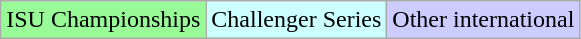<table class="wikitable">
<tr>
<td bgcolor="98FB98">ISU Championships</td>
<td bgcolor="#ccffff">Challenger Series</td>
<td bgcolor="#CCCCFF">Other international</td>
</tr>
</table>
